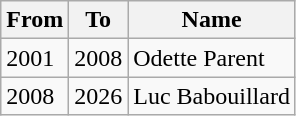<table class="wikitable">
<tr>
<th>From</th>
<th>To</th>
<th>Name</th>
</tr>
<tr>
<td>2001</td>
<td>2008</td>
<td>Odette Parent</td>
</tr>
<tr>
<td>2008</td>
<td>2026</td>
<td>Luc Babouillard</td>
</tr>
</table>
